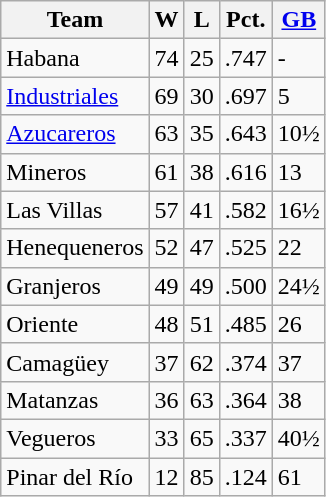<table class="wikitable">
<tr>
<th>Team</th>
<th>W</th>
<th>L</th>
<th>Pct.</th>
<th><a href='#'>GB</a></th>
</tr>
<tr>
<td>Habana</td>
<td>74</td>
<td>25</td>
<td>.747</td>
<td>-</td>
</tr>
<tr>
<td><a href='#'>Industriales</a></td>
<td>69</td>
<td>30</td>
<td>.697</td>
<td>5</td>
</tr>
<tr>
<td><a href='#'>Azucareros</a></td>
<td>63</td>
<td>35</td>
<td>.643</td>
<td>10½</td>
</tr>
<tr>
<td>Mineros</td>
<td>61</td>
<td>38</td>
<td>.616</td>
<td>13</td>
</tr>
<tr>
<td>Las Villas</td>
<td>57</td>
<td>41</td>
<td>.582</td>
<td>16½</td>
</tr>
<tr>
<td>Henequeneros</td>
<td>52</td>
<td>47</td>
<td>.525</td>
<td>22</td>
</tr>
<tr>
<td>Granjeros</td>
<td>49</td>
<td>49</td>
<td>.500</td>
<td>24½</td>
</tr>
<tr>
<td>Oriente</td>
<td>48</td>
<td>51</td>
<td>.485</td>
<td>26</td>
</tr>
<tr>
<td>Camagüey</td>
<td>37</td>
<td>62</td>
<td>.374</td>
<td>37</td>
</tr>
<tr>
<td>Matanzas</td>
<td>36</td>
<td>63</td>
<td>.364</td>
<td>38</td>
</tr>
<tr>
<td>Vegueros</td>
<td>33</td>
<td>65</td>
<td>.337</td>
<td>40½</td>
</tr>
<tr>
<td>Pinar del Río</td>
<td>12</td>
<td>85</td>
<td>.124</td>
<td>61</td>
</tr>
</table>
